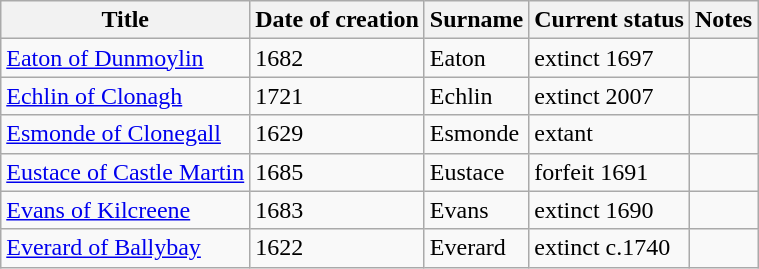<table class="wikitable">
<tr>
<th>Title</th>
<th>Date of creation</th>
<th>Surname</th>
<th>Current status</th>
<th>Notes</th>
</tr>
<tr>
<td><a href='#'>Eaton of Dunmoylin</a></td>
<td>1682</td>
<td>Eaton</td>
<td>extinct 1697</td>
<td> </td>
</tr>
<tr>
<td><a href='#'>Echlin of Clonagh</a></td>
<td>1721</td>
<td>Echlin</td>
<td>extinct 2007</td>
<td> </td>
</tr>
<tr>
<td><a href='#'>Esmonde of Clonegall</a></td>
<td>1629</td>
<td>Esmonde</td>
<td>extant</td>
<td> </td>
</tr>
<tr>
<td><a href='#'>Eustace of Castle Martin</a></td>
<td>1685</td>
<td>Eustace</td>
<td>forfeit 1691</td>
<td> </td>
</tr>
<tr>
<td><a href='#'>Evans of Kilcreene</a></td>
<td>1683</td>
<td>Evans</td>
<td>extinct 1690</td>
<td> </td>
</tr>
<tr>
<td><a href='#'>Everard of Ballybay</a></td>
<td>1622</td>
<td>Everard</td>
<td>extinct c.1740</td>
<td> </td>
</tr>
</table>
